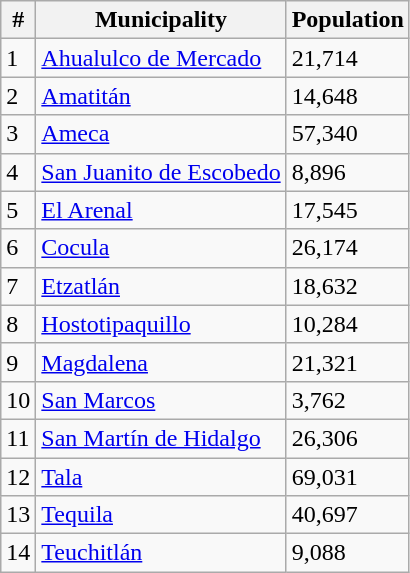<table class="wikitable sortable">
<tr>
<th>#</th>
<th>Municipality</th>
<th>Population</th>
</tr>
<tr>
<td>1</td>
<td><a href='#'>Ahualulco de Mercado</a></td>
<td>21,714</td>
</tr>
<tr>
<td>2</td>
<td><a href='#'>Amatitán</a></td>
<td>14,648</td>
</tr>
<tr>
<td>3</td>
<td><a href='#'>Ameca</a></td>
<td>57,340</td>
</tr>
<tr>
<td>4</td>
<td><a href='#'>San Juanito de Escobedo</a></td>
<td>8,896</td>
</tr>
<tr>
<td>5</td>
<td><a href='#'>El Arenal</a></td>
<td>17,545</td>
</tr>
<tr>
<td>6</td>
<td><a href='#'>Cocula</a></td>
<td>26,174</td>
</tr>
<tr>
<td>7</td>
<td><a href='#'>Etzatlán</a></td>
<td>18,632</td>
</tr>
<tr>
<td>8</td>
<td><a href='#'>Hostotipaquillo</a></td>
<td>10,284</td>
</tr>
<tr>
<td>9</td>
<td><a href='#'>Magdalena</a></td>
<td>21,321</td>
</tr>
<tr>
<td>10</td>
<td><a href='#'>San Marcos</a></td>
<td>3,762</td>
</tr>
<tr>
<td>11</td>
<td><a href='#'>San Martín de Hidalgo</a></td>
<td>26,306</td>
</tr>
<tr>
<td>12</td>
<td><a href='#'>Tala</a></td>
<td>69,031</td>
</tr>
<tr>
<td>13</td>
<td><a href='#'>Tequila</a></td>
<td>40,697</td>
</tr>
<tr>
<td>14</td>
<td><a href='#'>Teuchitlán</a></td>
<td>9,088</td>
</tr>
</table>
